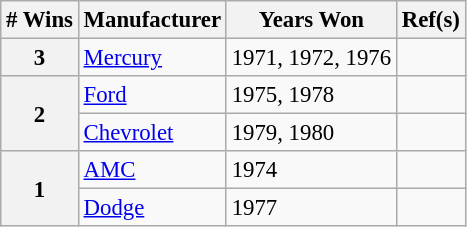<table class="wikitable" style="font-size: 95%;">
<tr>
<th># Wins</th>
<th>Manufacturer</th>
<th>Years Won</th>
<th>Ref(s)</th>
</tr>
<tr>
<th>3</th>
<td><a href='#'>Mercury</a></td>
<td>1971, 1972, 1976</td>
<td></td>
</tr>
<tr>
<th rowspan="2">2</th>
<td><a href='#'>Ford</a></td>
<td>1975, 1978</td>
<td></td>
</tr>
<tr>
<td><a href='#'>Chevrolet</a></td>
<td>1979, 1980</td>
<td></td>
</tr>
<tr>
<th rowspan="2">1</th>
<td><a href='#'>AMC</a></td>
<td>1974</td>
<td></td>
</tr>
<tr>
<td><a href='#'>Dodge</a></td>
<td>1977</td>
<td></td>
</tr>
</table>
